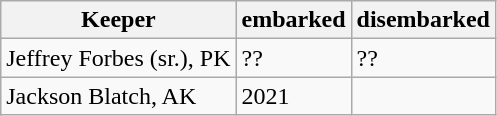<table class="wikitable">
<tr>
<th>Keeper</th>
<th>embarked</th>
<th>disembarked</th>
</tr>
<tr>
<td>Jeffrey Forbes (sr.), PK</td>
<td>??</td>
<td>??</td>
</tr>
<tr>
<td>Jackson Blatch, AK</td>
<td>2021</td>
<td></td>
</tr>
</table>
